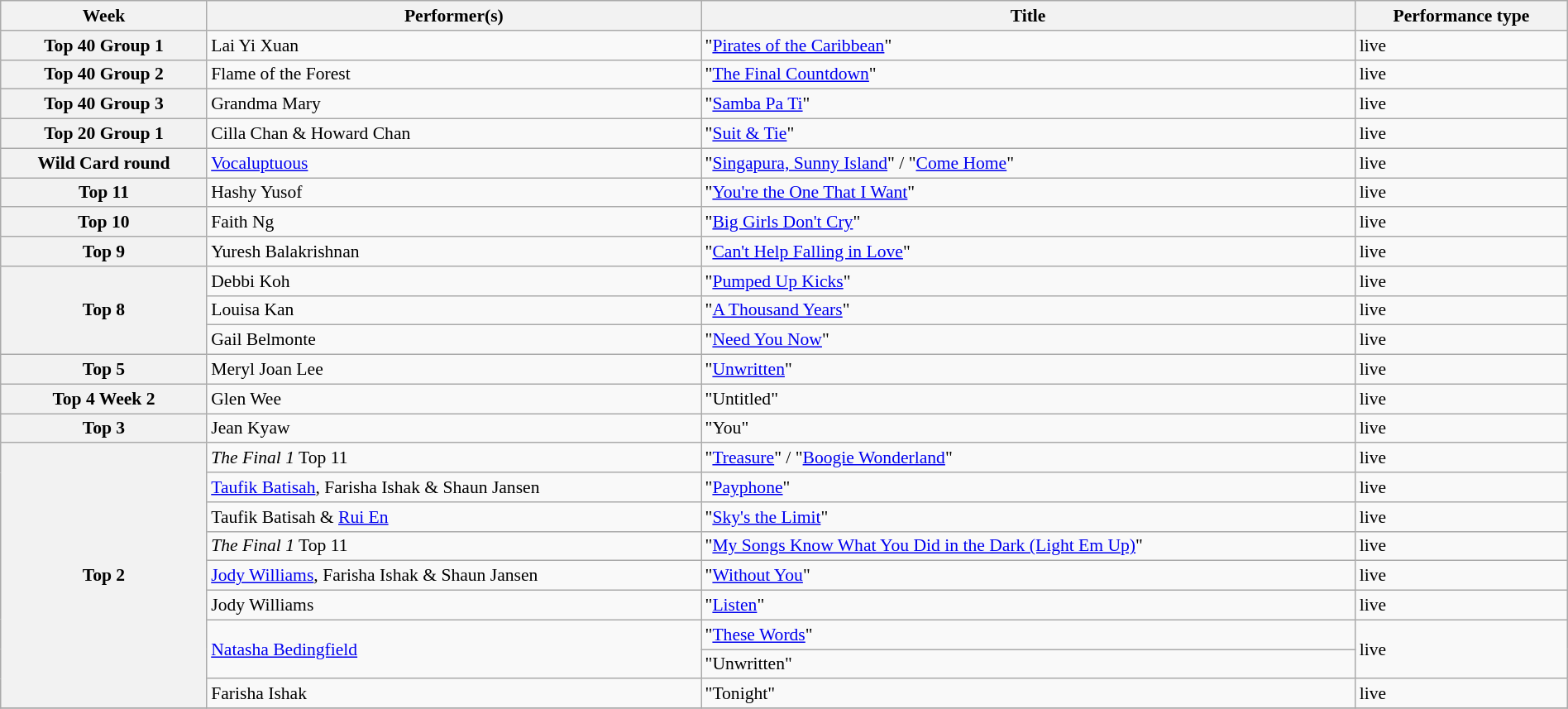<table class="wikitable" style="font-size:90%; width:100%">
<tr>
<th scope="col">Week</th>
<th>Performer(s)</th>
<th>Title</th>
<th>Performance type</th>
</tr>
<tr>
<th scope="row">Top 40 Group 1</th>
<td>Lai Yi Xuan</td>
<td>"<a href='#'>Pirates of the Caribbean</a>"</td>
<td>live</td>
</tr>
<tr>
<th scope="row">Top 40 Group 2</th>
<td>Flame of the Forest</td>
<td>"<a href='#'>The Final Countdown</a>"</td>
<td>live</td>
</tr>
<tr>
<th scope="row">Top 40 Group 3</th>
<td>Grandma Mary</td>
<td>"<a href='#'>Samba Pa Ti</a>"</td>
<td>live</td>
</tr>
<tr>
<th scope="row">Top 20 Group 1</th>
<td>Cilla Chan & Howard Chan</td>
<td>"<a href='#'>Suit & Tie</a>"</td>
<td>live</td>
</tr>
<tr>
<th scope="row">Wild Card round</th>
<td><a href='#'>Vocaluptuous</a></td>
<td>"<a href='#'>Singapura, Sunny Island</a>" / "<a href='#'>Come Home</a>"</td>
<td>live</td>
</tr>
<tr>
<th scope="row">Top 11</th>
<td>Hashy Yusof</td>
<td>"<a href='#'>You're the One That I Want</a>"</td>
<td>live</td>
</tr>
<tr>
<th scope="row">Top 10</th>
<td>Faith Ng</td>
<td>"<a href='#'>Big Girls Don't Cry</a>"</td>
<td>live</td>
</tr>
<tr>
<th scope="row">Top 9</th>
<td>Yuresh Balakrishnan</td>
<td>"<a href='#'>Can't Help Falling in Love</a>"</td>
<td>live</td>
</tr>
<tr>
<th rowspan=3 scope="row">Top 8</th>
<td>Debbi Koh</td>
<td>"<a href='#'>Pumped Up Kicks</a>"</td>
<td>live</td>
</tr>
<tr>
<td>Louisa Kan</td>
<td>"<a href='#'>A Thousand Years</a>"</td>
<td>live</td>
</tr>
<tr>
<td>Gail Belmonte</td>
<td>"<a href='#'>Need You Now</a>"</td>
<td>live</td>
</tr>
<tr>
<th scope="row">Top 5</th>
<td>Meryl Joan Lee</td>
<td>"<a href='#'>Unwritten</a>"</td>
<td>live</td>
</tr>
<tr>
<th scope="row">Top 4 Week 2</th>
<td>Glen Wee</td>
<td>"Untitled"</td>
<td>live</td>
</tr>
<tr>
<th scope="row">Top 3</th>
<td>Jean Kyaw</td>
<td>"You"</td>
<td>live</td>
</tr>
<tr>
<th rowspan=9 scope="row">Top 2</th>
<td><em>The Final 1</em> Top 11</td>
<td>"<a href='#'>Treasure</a>" / "<a href='#'>Boogie Wonderland</a>"</td>
<td>live</td>
</tr>
<tr>
<td><a href='#'>Taufik Batisah</a>, Farisha Ishak & Shaun Jansen</td>
<td>"<a href='#'>Payphone</a>"</td>
<td>live</td>
</tr>
<tr>
<td>Taufik Batisah & <a href='#'>Rui En</a></td>
<td>"<a href='#'>Sky's the Limit</a>"</td>
<td>live</td>
</tr>
<tr>
<td><em>The Final 1</em> Top 11</td>
<td>"<a href='#'>My Songs Know What You Did in the Dark (Light Em Up)</a>"</td>
<td>live</td>
</tr>
<tr>
<td><a href='#'>Jody Williams</a>, Farisha Ishak & Shaun Jansen</td>
<td>"<a href='#'>Without You</a>"</td>
<td>live</td>
</tr>
<tr>
<td>Jody Williams</td>
<td>"<a href='#'>Listen</a>"</td>
<td>live</td>
</tr>
<tr>
<td rowspan=2><a href='#'>Natasha Bedingfield</a></td>
<td>"<a href='#'>These Words</a>"</td>
<td rowspan=2>live</td>
</tr>
<tr>
<td>"Unwritten"</td>
</tr>
<tr>
<td>Farisha Ishak</td>
<td>"Tonight"</td>
<td>live</td>
</tr>
<tr>
</tr>
</table>
